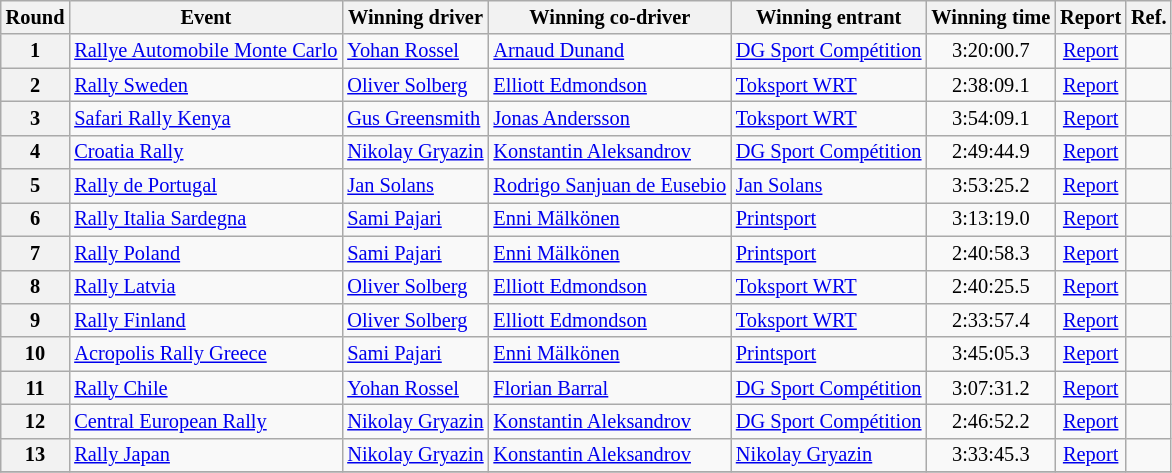<table class="wikitable" style="font-size: 85%;">
<tr>
<th>Round</th>
<th>Event</th>
<th nowrap>Winning driver</th>
<th nowrap>Winning co-driver</th>
<th nowrap>Winning entrant</th>
<th nowrap>Winning time</th>
<th>Report</th>
<th>Ref.</th>
</tr>
<tr>
<th>1</th>
<td nowrap> <a href='#'>Rallye Automobile Monte Carlo</a></td>
<td> <a href='#'>Yohan Rossel</a></td>
<td> <a href='#'>Arnaud Dunand</a></td>
<td> <a href='#'>DG Sport Compétition</a></td>
<td align="center">3:20:00.7</td>
<td align="center"><a href='#'>Report</a></td>
<td align="center"></td>
</tr>
<tr>
<th>2</th>
<td> <a href='#'>Rally Sweden</a></td>
<td> <a href='#'>Oliver Solberg</a></td>
<td> <a href='#'>Elliott Edmondson</a></td>
<td> <a href='#'>Toksport WRT</a></td>
<td align="center">2:38:09.1</td>
<td align="center"><a href='#'>Report</a></td>
<td align="center"></td>
</tr>
<tr>
<th>3</th>
<td> <a href='#'>Safari Rally Kenya</a></td>
<td> <a href='#'>Gus Greensmith</a></td>
<td> <a href='#'>Jonas Andersson</a></td>
<td> <a href='#'>Toksport WRT</a></td>
<td align="center">3:54:09.1</td>
<td align="center"><a href='#'>Report</a></td>
<td align="center"></td>
</tr>
<tr>
<th>4</th>
<td> <a href='#'>Croatia Rally</a></td>
<td> <a href='#'>Nikolay Gryazin</a></td>
<td> <a href='#'>Konstantin Aleksandrov</a></td>
<td> <a href='#'>DG Sport Compétition</a></td>
<td align="center">2:49:44.9</td>
<td align="center"><a href='#'>Report</a></td>
<td align="center"></td>
</tr>
<tr>
<th>5</th>
<td> <a href='#'>Rally de Portugal</a></td>
<td> <a href='#'>Jan Solans</a></td>
<td> <a href='#'>Rodrigo Sanjuan de Eusebio</a></td>
<td> <a href='#'>Jan Solans</a></td>
<td align="center">3:53:25.2</td>
<td align="center"><a href='#'>Report</a></td>
<td align="center"></td>
</tr>
<tr>
<th>6</th>
<td> <a href='#'>Rally Italia Sardegna</a></td>
<td> <a href='#'>Sami Pajari</a></td>
<td> <a href='#'>Enni Mälkönen</a></td>
<td> <a href='#'>Printsport</a></td>
<td align="center">3:13:19.0</td>
<td align="center"><a href='#'>Report</a></td>
<td align="center"></td>
</tr>
<tr>
<th>7</th>
<td> <a href='#'>Rally Poland</a></td>
<td> <a href='#'>Sami Pajari</a></td>
<td> <a href='#'>Enni Mälkönen</a></td>
<td> <a href='#'>Printsport</a></td>
<td align="center">2:40:58.3</td>
<td align="center"><a href='#'>Report</a></td>
<td align="center"></td>
</tr>
<tr>
<th>8</th>
<td> <a href='#'>Rally Latvia</a></td>
<td> <a href='#'>Oliver Solberg</a></td>
<td> <a href='#'>Elliott Edmondson</a></td>
<td> <a href='#'>Toksport WRT</a></td>
<td align="center">2:40:25.5</td>
<td align="center"><a href='#'>Report</a></td>
<td align="center"></td>
</tr>
<tr>
<th>9</th>
<td> <a href='#'>Rally Finland</a></td>
<td> <a href='#'>Oliver Solberg</a></td>
<td> <a href='#'>Elliott Edmondson</a></td>
<td> <a href='#'>Toksport WRT</a></td>
<td align="center">2:33:57.4</td>
<td align="center"><a href='#'>Report</a></td>
<td align="center"></td>
</tr>
<tr>
<th>10</th>
<td> <a href='#'>Acropolis Rally Greece</a></td>
<td> <a href='#'>Sami Pajari</a></td>
<td> <a href='#'>Enni Mälkönen</a></td>
<td> <a href='#'>Printsport</a></td>
<td align="center">3:45:05.3</td>
<td align="center"><a href='#'>Report</a></td>
<td align="center"></td>
</tr>
<tr>
<th>11</th>
<td> <a href='#'>Rally Chile</a></td>
<td> <a href='#'>Yohan Rossel</a></td>
<td> <a href='#'>Florian Barral</a></td>
<td> <a href='#'>DG Sport Compétition</a></td>
<td align="center">3:07:31.2</td>
<td align="center"><a href='#'>Report</a></td>
<td align="center"></td>
</tr>
<tr>
<th>12</th>
<td> <a href='#'>Central European Rally</a></td>
<td> <a href='#'>Nikolay Gryazin</a></td>
<td> <a href='#'>Konstantin Aleksandrov</a></td>
<td> <a href='#'>DG Sport Compétition</a></td>
<td align="center">2:46:52.2</td>
<td align="center"><a href='#'>Report</a></td>
<td align="center"></td>
</tr>
<tr>
<th>13</th>
<td> <a href='#'>Rally Japan</a></td>
<td> <a href='#'>Nikolay Gryazin</a></td>
<td> <a href='#'>Konstantin Aleksandrov</a></td>
<td> <a href='#'>Nikolay Gryazin</a></td>
<td align="center">3:33:45.3</td>
<td align="center"><a href='#'>Report</a></td>
<td align="center"></td>
</tr>
<tr>
</tr>
</table>
